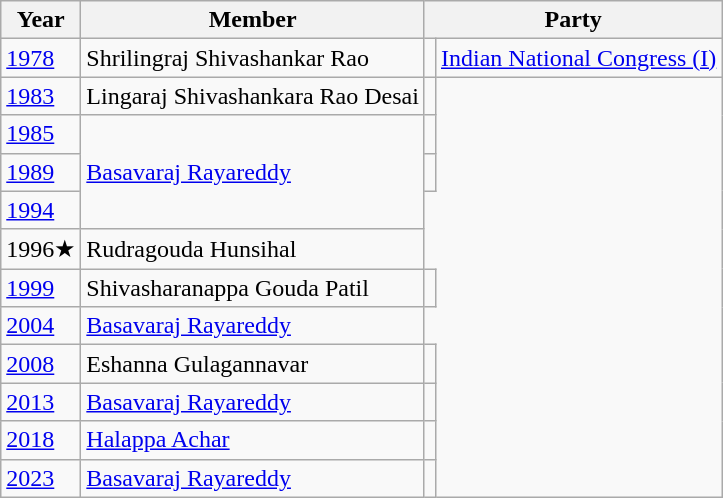<table class="wikitable sortable">
<tr>
<th>Year</th>
<th>Member</th>
<th colspan="2">Party</th>
</tr>
<tr>
<td><a href='#'>1978</a></td>
<td>Shrilingraj Shivashankar Rao</td>
<td bgcolor=></td>
<td><a href='#'>Indian National Congress (I)</a></td>
</tr>
<tr>
<td><a href='#'>1983</a></td>
<td>Lingaraj Shivashankara Rao Desai</td>
<td></td>
</tr>
<tr>
<td><a href='#'>1985</a></td>
<td rowspan=3><a href='#'>Basavaraj Rayareddy</a></td>
<td></td>
</tr>
<tr>
<td><a href='#'>1989</a></td>
<td></td>
</tr>
<tr>
<td><a href='#'>1994</a></td>
</tr>
<tr>
<td>1996★</td>
<td>Rudragouda Hunsihal</td>
</tr>
<tr>
<td><a href='#'>1999</a></td>
<td>Shivasharanappa Gouda Patil</td>
<td></td>
</tr>
<tr>
<td><a href='#'>2004</a></td>
<td><a href='#'>Basavaraj Rayareddy</a></td>
</tr>
<tr>
<td><a href='#'>2008</a></td>
<td>Eshanna Gulagannavar</td>
<td></td>
</tr>
<tr>
<td><a href='#'>2013</a></td>
<td><a href='#'>Basavaraj Rayareddy</a></td>
<td></td>
</tr>
<tr>
<td><a href='#'>2018</a></td>
<td><a href='#'>Halappa Achar</a></td>
<td></td>
</tr>
<tr>
<td><a href='#'>2023</a></td>
<td><a href='#'>Basavaraj Rayareddy</a></td>
<td></td>
</tr>
</table>
